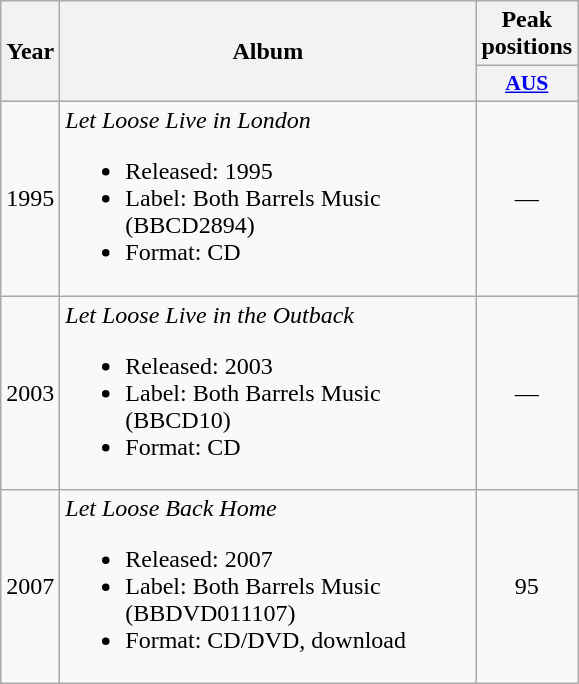<table class="wikitable">
<tr>
<th align="center" rowspan="2" width="10">Year</th>
<th align="center" rowspan="2" width="270">Album</th>
<th align="center" colspan="1" width="20">Peak positions</th>
</tr>
<tr>
<th scope="col" style="width:3em;font-size:90%;"><a href='#'>AUS</a><br></th>
</tr>
<tr>
<td style="text-align:center;">1995</td>
<td><em>Let Loose Live in London</em><br><ul><li>Released: 1995</li><li>Label: Both Barrels Music (BBCD2894)</li><li>Format: CD</li></ul></td>
<td style="text-align:center;">—</td>
</tr>
<tr>
<td style="text-align:center;">2003</td>
<td><em>Let Loose Live in the Outback</em><br><ul><li>Released: 2003</li><li>Label: Both Barrels Music (BBCD10)</li><li>Format: CD</li></ul></td>
<td style="text-align:center;">—</td>
</tr>
<tr>
<td style="text-align:center;">2007</td>
<td><em>Let Loose Back Home</em><br><ul><li>Released: 2007</li><li>Label: Both Barrels Music (BBDVD011107)</li><li>Format: CD/DVD, download</li></ul></td>
<td style="text-align:center;">95</td>
</tr>
</table>
